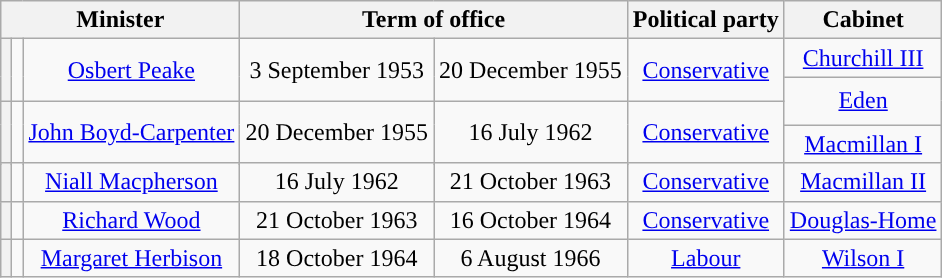<table class="wikitable" style="text-align:center">
<tr>
<th colspan=3>Minister</th>
<th colspan=2>Term of office</th>
<th>Political party</th>
<th>Cabinet</th>
</tr>
<tr style="height:1em">
<th rowspan=2 style="background-color:"></th>
<td rowspan=2></td>
<td rowspan=2><a href='#'>Osbert Peake</a></td>
<td rowspan=2>3 September 1953</td>
<td rowspan=2>20 December 1955</td>
<td rowspan=2  ><a href='#'>Conservative</a></td>
<td><a href='#'>Churchill III</a></td>
</tr>
<tr style="height:1em">
<td rowspan="2" ><a href='#'>Eden</a></td>
</tr>
<tr style="height:1em">
<th rowspan="3" style="background-color:"></th>
<td rowspan="3"></td>
<td rowspan="3"><a href='#'>John Boyd-Carpenter</a></td>
<td rowspan="3">20 December 1955</td>
<td rowspan="3">16 July 1962</td>
<td rowspan="3" ><a href='#'>Conservative</a></td>
</tr>
<tr style="height:1em">
<td><a href='#'>Macmillan I</a></td>
</tr>
<tr>
<td rowspan="2" ><a href='#'>Macmillan II</a></td>
</tr>
<tr style="height:1em">
<th style="background-color:"></th>
<td></td>
<td><a href='#'>Niall Macpherson</a></td>
<td>16 July 1962</td>
<td>21 October 1963</td>
<td><a href='#'>Conservative</a></td>
</tr>
<tr style="height:1em">
<th style="background-color:"></th>
<td></td>
<td><a href='#'>Richard Wood</a></td>
<td>21 October 1963</td>
<td>16 October 1964</td>
<td><a href='#'>Conservative</a></td>
<td><a href='#'>Douglas-Home</a></td>
</tr>
<tr style="height:1em">
<th style="background-color:"></th>
<td></td>
<td><a href='#'>Margaret Herbison</a></td>
<td>18 October 1964</td>
<td>6 August 1966</td>
<td><a href='#'>Labour</a></td>
<td><a href='#'>Wilson I</a></td>
</tr>
</table>
